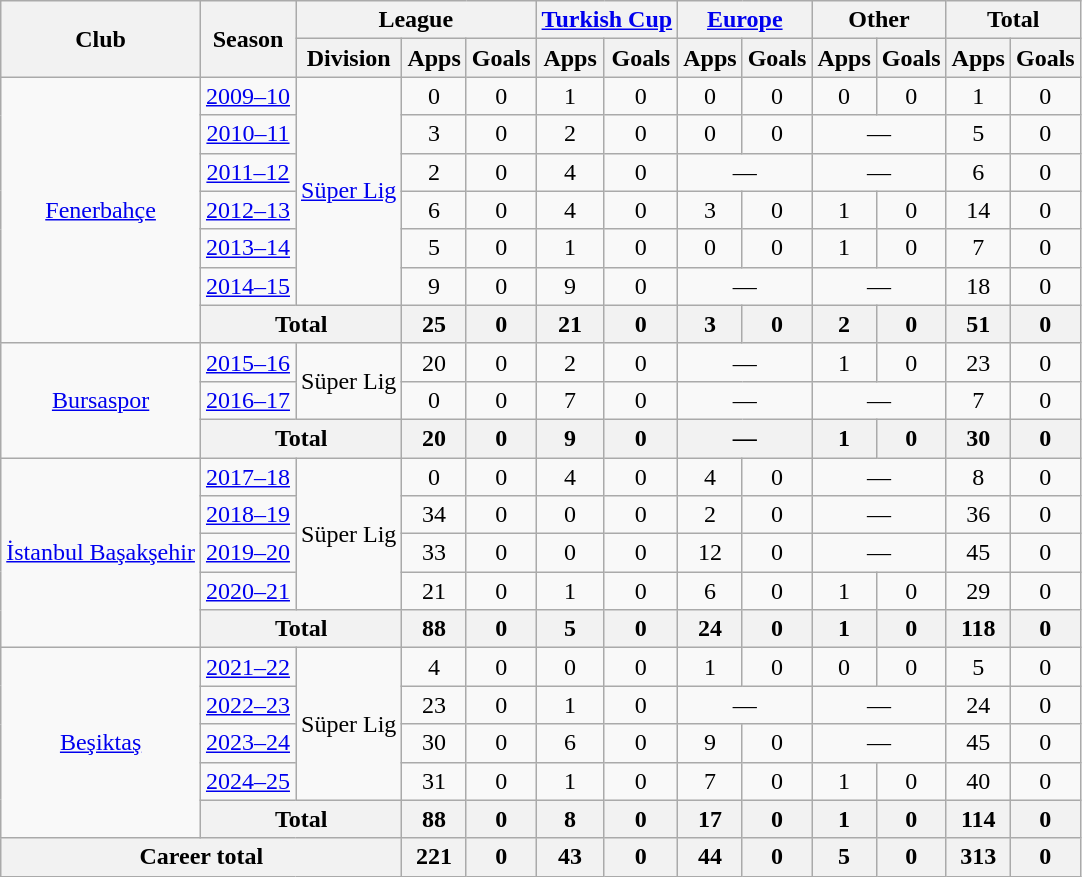<table class="wikitable" style="text-align:center">
<tr>
<th rowspan="2">Club</th>
<th rowspan="2">Season</th>
<th colspan="3">League</th>
<th colspan="2"><a href='#'>Turkish Cup</a></th>
<th colspan="2"><a href='#'>Europe</a></th>
<th colspan="2">Other</th>
<th colspan="2">Total</th>
</tr>
<tr>
<th>Division</th>
<th>Apps</th>
<th>Goals</th>
<th>Apps</th>
<th>Goals</th>
<th>Apps</th>
<th>Goals</th>
<th>Apps</th>
<th>Goals</th>
<th>Apps</th>
<th>Goals</th>
</tr>
<tr>
<td rowspan="7"><a href='#'>Fenerbahçe</a></td>
<td><a href='#'>2009–10</a></td>
<td rowspan="6"><a href='#'>Süper Lig</a></td>
<td>0</td>
<td>0</td>
<td>1</td>
<td>0</td>
<td>0</td>
<td>0</td>
<td>0</td>
<td>0</td>
<td>1</td>
<td>0</td>
</tr>
<tr>
<td><a href='#'>2010–11</a></td>
<td>3</td>
<td>0</td>
<td>2</td>
<td>0</td>
<td>0</td>
<td>0</td>
<td colspan="2">—</td>
<td>5</td>
<td>0</td>
</tr>
<tr>
<td><a href='#'>2011–12</a></td>
<td>2</td>
<td>0</td>
<td>4</td>
<td>0</td>
<td colspan="2">—</td>
<td colspan="2">—</td>
<td>6</td>
<td>0</td>
</tr>
<tr>
<td><a href='#'>2012–13</a></td>
<td>6</td>
<td>0</td>
<td>4</td>
<td>0</td>
<td>3</td>
<td>0</td>
<td>1</td>
<td>0</td>
<td>14</td>
<td>0</td>
</tr>
<tr>
<td><a href='#'>2013–14</a></td>
<td>5</td>
<td>0</td>
<td>1</td>
<td>0</td>
<td>0</td>
<td>0</td>
<td>1</td>
<td>0</td>
<td>7</td>
<td>0</td>
</tr>
<tr>
<td><a href='#'>2014–15</a></td>
<td>9</td>
<td>0</td>
<td>9</td>
<td>0</td>
<td colspan="2">—</td>
<td colspan="2">—</td>
<td>18</td>
<td>0</td>
</tr>
<tr>
<th colspan="2">Total</th>
<th>25</th>
<th>0</th>
<th>21</th>
<th>0</th>
<th>3</th>
<th>0</th>
<th>2</th>
<th>0</th>
<th>51</th>
<th>0</th>
</tr>
<tr>
<td rowspan="3"><a href='#'>Bursaspor</a></td>
<td><a href='#'>2015–16</a></td>
<td rowspan="2">Süper Lig</td>
<td>20</td>
<td>0</td>
<td>2</td>
<td>0</td>
<td colspan="2">—</td>
<td>1</td>
<td>0</td>
<td>23</td>
<td>0</td>
</tr>
<tr>
<td><a href='#'>2016–17</a></td>
<td>0</td>
<td>0</td>
<td>7</td>
<td>0</td>
<td colspan="2">—</td>
<td colspan="2">—</td>
<td>7</td>
<td>0</td>
</tr>
<tr>
<th colspan=2">Total</th>
<th>20</th>
<th>0</th>
<th>9</th>
<th>0</th>
<th colspan="2">—</th>
<th>1</th>
<th>0</th>
<th>30</th>
<th>0</th>
</tr>
<tr>
<td rowspan="5"><a href='#'>İstanbul Başakşehir</a></td>
<td><a href='#'>2017–18</a></td>
<td rowspan="4">Süper Lig</td>
<td>0</td>
<td>0</td>
<td>4</td>
<td>0</td>
<td>4</td>
<td>0</td>
<td colspan="2">—</td>
<td>8</td>
<td>0</td>
</tr>
<tr>
<td><a href='#'>2018–19</a></td>
<td>34</td>
<td>0</td>
<td>0</td>
<td>0</td>
<td>2</td>
<td>0</td>
<td colspan="2">—</td>
<td>36</td>
<td>0</td>
</tr>
<tr>
<td><a href='#'>2019–20</a></td>
<td>33</td>
<td>0</td>
<td>0</td>
<td>0</td>
<td>12</td>
<td>0</td>
<td colspan="2">—</td>
<td>45</td>
<td>0</td>
</tr>
<tr>
<td><a href='#'>2020–21</a></td>
<td>21</td>
<td>0</td>
<td>1</td>
<td>0</td>
<td>6</td>
<td>0</td>
<td>1</td>
<td>0</td>
<td>29</td>
<td>0</td>
</tr>
<tr>
<th colspan="2">Total</th>
<th>88</th>
<th>0</th>
<th>5</th>
<th>0</th>
<th>24</th>
<th>0</th>
<th>1</th>
<th>0</th>
<th>118</th>
<th>0</th>
</tr>
<tr>
<td rowspan="5"><a href='#'>Beşiktaş</a></td>
<td><a href='#'>2021–22</a></td>
<td rowspan="4">Süper Lig</td>
<td>4</td>
<td>0</td>
<td>0</td>
<td>0</td>
<td>1</td>
<td>0</td>
<td>0</td>
<td>0</td>
<td>5</td>
<td>0</td>
</tr>
<tr>
<td><a href='#'>2022–23</a></td>
<td>23</td>
<td>0</td>
<td>1</td>
<td>0</td>
<td colspan="2">—</td>
<td colspan="2">—</td>
<td>24</td>
<td>0</td>
</tr>
<tr>
<td><a href='#'>2023–24</a></td>
<td>30</td>
<td>0</td>
<td>6</td>
<td>0</td>
<td>9</td>
<td>0</td>
<td colspan="2">—</td>
<td>45</td>
<td>0</td>
</tr>
<tr>
<td><a href='#'>2024–25</a></td>
<td>31</td>
<td>0</td>
<td>1</td>
<td>0</td>
<td>7</td>
<td>0</td>
<td>1</td>
<td>0</td>
<td>40</td>
<td>0</td>
</tr>
<tr>
<th colspan="2">Total</th>
<th>88</th>
<th>0</th>
<th>8</th>
<th>0</th>
<th>17</th>
<th>0</th>
<th>1</th>
<th>0</th>
<th>114</th>
<th>0</th>
</tr>
<tr>
<th colspan="3">Career total</th>
<th>221</th>
<th>0</th>
<th>43</th>
<th>0</th>
<th>44</th>
<th>0</th>
<th>5</th>
<th>0</th>
<th>313</th>
<th>0</th>
</tr>
</table>
